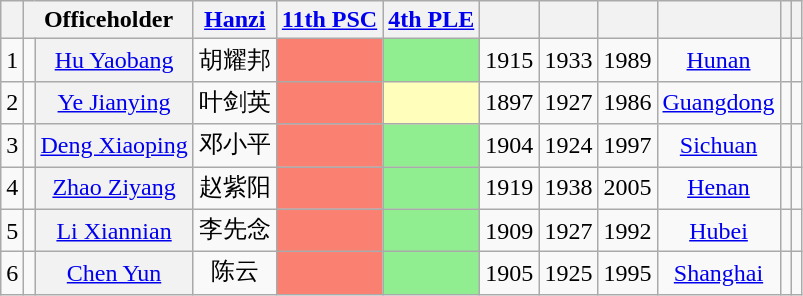<table class="wikitable sortable" style=text-align:center>
<tr>
<th scope=col></th>
<th scope=col colspan="2">Officeholder</th>
<th scope=col><a href='#'>Hanzi</a></th>
<th scope=col><a href='#'>11th PSC</a></th>
<th scope=col><a href='#'>4th PLE</a></th>
<th scope=col></th>
<th scope=col></th>
<th scope=col></th>
<th scope=col></th>
<th scope=col></th>
<th scope=col class="unsortable"></th>
</tr>
<tr>
<td>1</td>
<td></td>
<th align="center" scope="row" style="font-weight:normal;"><a href='#'>Hu Yaobang</a></th>
<td data-sort-value="151">胡耀邦</td>
<td bgcolor = Salmon></td>
<td bgcolor = LightGreen></td>
<td>1915</td>
<td>1933</td>
<td>1989</td>
<td><a href='#'>Hunan</a></td>
<td></td>
<td></td>
</tr>
<tr>
<td>2</td>
<td></td>
<th align="center" scope="row" style="font-weight:normal;"><a href='#'>Ye Jianying</a></th>
<td data-sort-value="37">叶剑英</td>
<td bgcolor = Salmon></td>
<td bgcolor = ffffbb></td>
<td>1897</td>
<td>1927</td>
<td>1986</td>
<td><a href='#'>Guangdong</a></td>
<td></td>
<td></td>
</tr>
<tr>
<td>3<br></td>
<td></td>
<th align="center" scope="row" style="font-weight:normal;"><a href='#'>Deng Xiaoping</a></th>
<td data-sort-value="32">邓小平</td>
<td bgcolor = Salmon></td>
<td bgcolor = LightGreen></td>
<td>1904</td>
<td>1924</td>
<td>1997</td>
<td><a href='#'>Sichuan</a></td>
<td></td>
<td></td>
</tr>
<tr>
<td>4</td>
<td></td>
<th align="center" scope="row" style="font-weight:normal;"><a href='#'>Zhao Ziyang</a></th>
<td data-sort-value="144">赵紫阳</td>
<td bgcolor = Salmon></td>
<td bgcolor = LightGreen></td>
<td>1919</td>
<td>1938</td>
<td>2005</td>
<td><a href='#'>Henan</a></td>
<td></td>
<td></td>
</tr>
<tr>
<td>5</td>
<td></td>
<th align="center" scope="row" style="font-weight:normal;"><a href='#'>Li Xiannian</a></th>
<td data-sort-value="74">李先念</td>
<td bgcolor = Salmon></td>
<td bgcolor = LightGreen></td>
<td>1909</td>
<td>1927</td>
<td>1992</td>
<td><a href='#'>Hubei</a></td>
<td></td>
<td></td>
</tr>
<tr>
<td>6</td>
<td></td>
<th align="center" scope="row" style="font-weight:normal;"><a href='#'>Chen Yun</a></th>
<td data-sort-value="116">陈云</td>
<td bgcolor = Salmon></td>
<td bgcolor = LightGreen></td>
<td>1905</td>
<td>1925</td>
<td>1995</td>
<td><a href='#'>Shanghai</a></td>
<td></td>
<td></td>
</tr>
</table>
